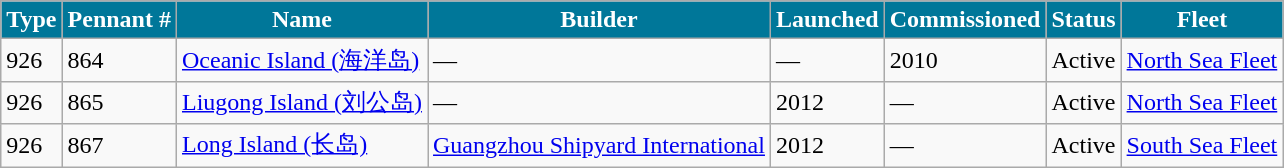<table class="wikitable">
<tr>
<th style="background:#079;color:#fff;">Type</th>
<th style="background:#079;color:#fff;">Pennant #</th>
<th style="background:#079;color:#fff;">Name</th>
<th style="background:#079;color:#fff;">Builder</th>
<th style="background:#079;color:#fff;">Launched</th>
<th style="background:#079;color:#fff;">Commissioned</th>
<th style="background:#079;color:#fff;">Status</th>
<th style="background:#079;color:#fff;">Fleet</th>
</tr>
<tr>
<td>926</td>
<td>864</td>
<td><a href='#'>Oceanic Island (海洋岛)</a></td>
<td>―</td>
<td>―</td>
<td>2010</td>
<td>Active</td>
<td><a href='#'>North Sea Fleet</a></td>
</tr>
<tr>
<td>926</td>
<td>865</td>
<td><a href='#'>Liugong Island (刘公岛)</a></td>
<td>―</td>
<td>2012</td>
<td>―</td>
<td>Active</td>
<td><a href='#'>North Sea Fleet</a></td>
</tr>
<tr>
<td>926</td>
<td>867</td>
<td><a href='#'>Long Island (长岛)</a></td>
<td><a href='#'>Guangzhou Shipyard International</a></td>
<td>2012</td>
<td>―</td>
<td>Active</td>
<td><a href='#'>South Sea Fleet</a></td>
</tr>
</table>
